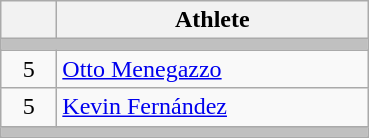<table class="wikitable">
<tr>
<th width="30"></th>
<th width="200">Athlete</th>
</tr>
<tr bgcolor="C0C0C0">
<td colspan=2></td>
</tr>
<tr>
<td align="center">5</td>
<td> <a href='#'>Otto Menegazzo</a></td>
</tr>
<tr>
<td align="center">5</td>
<td> <a href='#'>Kevin Fernández</a></td>
</tr>
<tr bgcolor="C0C0C0">
<td colspan=2></td>
</tr>
</table>
